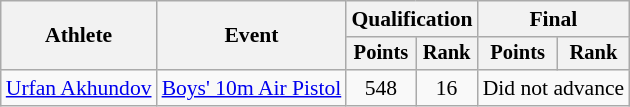<table class="wikitable" style="font-size:90%;">
<tr>
<th rowspan=2>Athlete</th>
<th rowspan=2>Event</th>
<th colspan=2>Qualification</th>
<th colspan=2>Final</th>
</tr>
<tr style="font-size:95%">
<th>Points</th>
<th>Rank</th>
<th>Points</th>
<th>Rank</th>
</tr>
<tr align=center>
<td align=left><a href='#'>Urfan Akhundov</a></td>
<td align=left><a href='#'>Boys' 10m Air Pistol</a></td>
<td>548</td>
<td>16</td>
<td colspan=2>Did not advance</td>
</tr>
</table>
